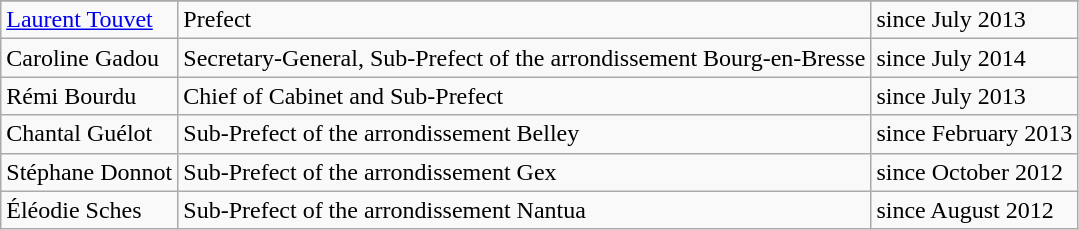<table class="wikitable">
<tr ---- style="background:#efefef;">
</tr>
<tr ---- ALIGN="left">
<td ALIGN="left"><a href='#'>Laurent Touvet</a></td>
<td>Prefect</td>
<td>since July 2013</td>
</tr>
<tr ---- ALIGN="left">
<td ALIGN="left">Caroline Gadou</td>
<td>Secretary-General, Sub-Prefect of the arrondissement Bourg-en-Bresse</td>
<td>since July 2014</td>
</tr>
<tr ---- ALIGN="left">
<td ALIGN="left">Rémi Bourdu</td>
<td>Chief of Cabinet and Sub-Prefect</td>
<td>since July 2013</td>
</tr>
<tr ---- ALIGN="left">
<td ALIGN="left">Chantal Guélot</td>
<td>Sub-Prefect of the arrondissement Belley</td>
<td>since February 2013</td>
</tr>
<tr ---- ALIGN="left">
<td ALIGN="left">Stéphane Donnot</td>
<td>Sub-Prefect of the arrondissement Gex</td>
<td>since October 2012</td>
</tr>
<tr ---- ALIGN="left">
<td ALIGN="left">Éléodie Sches</td>
<td>Sub-Prefect of the arrondissement Nantua</td>
<td>since August 2012</td>
</tr>
</table>
